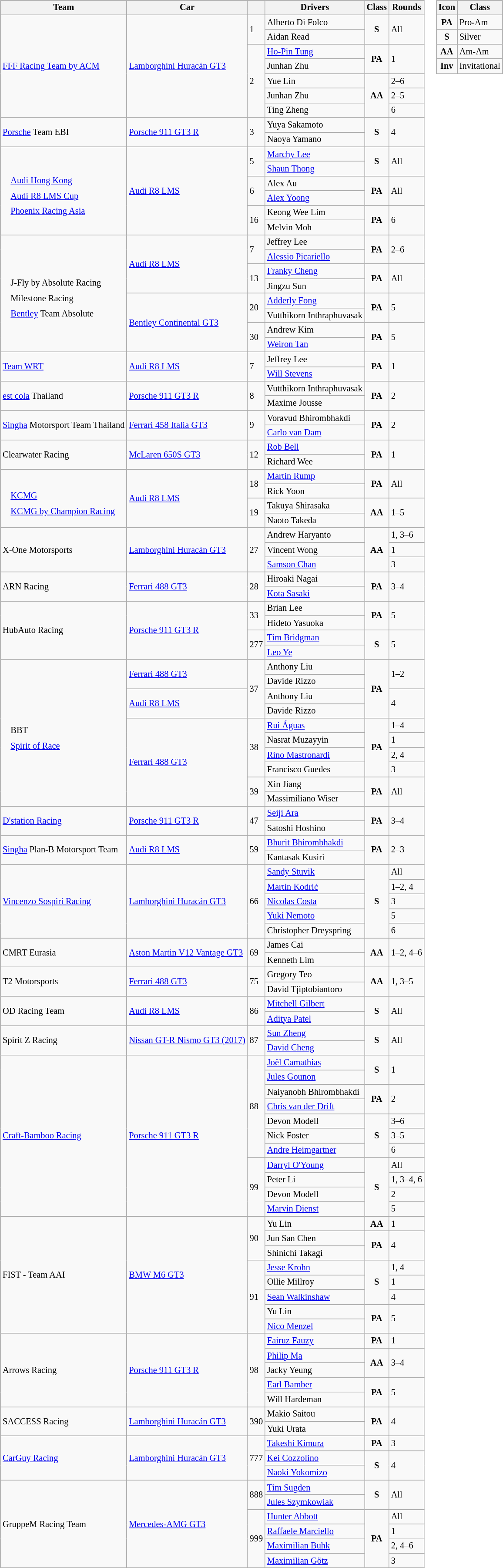<table>
<tr>
<td><br><table class="wikitable" style="font-size: 85%;">
<tr>
<th>Team</th>
<th>Car</th>
<th></th>
<th>Drivers</th>
<th>Class</th>
<th>Rounds</th>
</tr>
<tr>
<td rowspan=7> <a href='#'>FFF Racing Team by ACM</a></td>
<td rowspan=7><a href='#'>Lamborghini Huracán GT3</a></td>
<td rowspan=2>1</td>
<td> Alberto Di Folco</td>
<td rowspan=2 align=center><strong><span>S</span></strong></td>
<td rowspan=2>All</td>
</tr>
<tr>
<td> Aidan Read</td>
</tr>
<tr>
<td rowspan=5>2</td>
<td> <a href='#'>Ho-Pin Tung</a></td>
<td rowspan=2 align=center><strong><span>PA</span></strong></td>
<td rowspan=2>1</td>
</tr>
<tr>
<td> Junhan Zhu</td>
</tr>
<tr>
<td> Yue Lin</td>
<td rowspan=3 align=center><strong><span>AA</span></strong></td>
<td>2–6</td>
</tr>
<tr>
<td> Junhan Zhu</td>
<td>2–5</td>
</tr>
<tr>
<td> Ting Zheng</td>
<td>6</td>
</tr>
<tr>
<td rowspan=2> <a href='#'>Porsche</a> Team EBI</td>
<td rowspan=2><a href='#'>Porsche 911 GT3 R</a></td>
<td rowspan=2>3</td>
<td> Yuya Sakamoto</td>
<td rowspan=2 align=center><strong><span>S</span></strong></td>
<td rowspan=2>4</td>
</tr>
<tr>
<td> Naoya Yamano</td>
</tr>
<tr>
<td rowspan=6><br><table style="float: left; border-top:transparent; border-right:transparent; border-bottom:transparent; border-left:transparent;">
<tr>
<td style=" border-top:transparent; border-right:transparent; border-bottom:transparent; border-left:transparent;" rowspan=6></td>
<td style=" border-top:transparent; border-right:transparent; border-bottom:transparent; border-left:transparent;"><a href='#'>Audi Hong Kong</a></td>
</tr>
<tr>
<td style=" border-top:transparent; border-right:transparent; border-bottom:transparent; border-left:transparent;"><a href='#'>Audi R8 LMS Cup</a></td>
</tr>
<tr>
<td style=" border-top:transparent; border-right:transparent; border-bottom:transparent; border-left:transparent;"><a href='#'>Phoenix Racing Asia</a></td>
</tr>
</table>
</td>
<td rowspan=6><a href='#'>Audi R8 LMS</a></td>
<td rowspan=2>5</td>
<td> <a href='#'>Marchy Lee</a></td>
<td rowspan=2 align=center><strong><span>S</span></strong></td>
<td rowspan=2>All</td>
</tr>
<tr>
<td> <a href='#'>Shaun Thong</a></td>
</tr>
<tr>
<td rowspan=2>6</td>
<td> Alex Au</td>
<td rowspan=2 align=center><strong><span>PA</span></strong></td>
<td rowspan=2>All</td>
</tr>
<tr>
<td> <a href='#'>Alex Yoong</a></td>
</tr>
<tr>
<td rowspan=2>16</td>
<td> Keong Wee Lim</td>
<td rowspan=2 align=center><strong><span>PA</span></strong></td>
<td rowspan=2>6</td>
</tr>
<tr>
<td> Melvin Moh</td>
</tr>
<tr>
<td rowspan=8><br><table style="float: left; border-top:transparent; border-right:transparent; border-bottom:transparent; border-left:transparent;">
<tr>
<td style=" border-top:transparent; border-right:transparent; border-bottom:transparent; border-left:transparent;" rowspan=8></td>
<td style=" border-top:transparent; border-right:transparent; border-bottom:transparent; border-left:transparent;">J-Fly by Absolute Racing</td>
</tr>
<tr>
<td style=" border-top:transparent; border-right:transparent; border-bottom:transparent; border-left:transparent;">Milestone Racing</td>
</tr>
<tr>
<td style=" border-top:transparent; border-right:transparent; border-bottom:transparent; border-left:transparent;"><a href='#'>Bentley</a> Team Absolute</td>
</tr>
</table>
</td>
<td rowspan=4><a href='#'>Audi R8 LMS</a></td>
<td rowspan=2>7</td>
<td> Jeffrey Lee</td>
<td rowspan=2 align=center><strong><span>PA</span></strong></td>
<td rowspan=2>2–6</td>
</tr>
<tr>
<td> <a href='#'>Alessio Picariello</a></td>
</tr>
<tr>
<td rowspan=2>13</td>
<td> <a href='#'>Franky Cheng</a></td>
<td rowspan=2 align=center><strong><span>PA</span></strong></td>
<td rowspan=2>All</td>
</tr>
<tr>
<td> Jingzu Sun</td>
</tr>
<tr>
<td rowspan=4><a href='#'>Bentley Continental GT3</a></td>
<td rowspan=2>20</td>
<td> <a href='#'>Adderly Fong</a></td>
<td rowspan=2 align=center><strong><span>PA</span></strong></td>
<td rowspan=2>5</td>
</tr>
<tr>
<td> Vutthikorn Inthraphuvasak</td>
</tr>
<tr>
<td rowspan=2>30</td>
<td> Andrew Kim</td>
<td rowspan=2 align=center><strong><span>PA</span></strong></td>
<td rowspan=2>5</td>
</tr>
<tr>
<td> <a href='#'>Weiron Tan</a></td>
</tr>
<tr>
<td rowspan=2> <a href='#'>Team WRT</a></td>
<td rowspan=2><a href='#'>Audi R8 LMS</a></td>
<td rowspan=2>7</td>
<td> Jeffrey Lee</td>
<td rowspan=2 align=center><strong><span>PA</span></strong></td>
<td rowspan=2>1</td>
</tr>
<tr>
<td> <a href='#'>Will Stevens</a></td>
</tr>
<tr>
<td rowspan=2> <a href='#'>est cola</a> Thailand</td>
<td rowspan=2><a href='#'>Porsche 911 GT3 R</a></td>
<td rowspan=2>8</td>
<td> Vutthikorn Inthraphuvasak</td>
<td rowspan=2 align=center><strong><span>PA</span></strong></td>
<td rowspan=2>2</td>
</tr>
<tr>
<td> Maxime Jousse</td>
</tr>
<tr>
<td rowspan=2> <a href='#'>Singha</a> Motorsport Team Thailand</td>
<td rowspan=2><a href='#'>Ferrari 458 Italia GT3</a></td>
<td rowspan=2>9</td>
<td> Voravud Bhirombhakdi</td>
<td rowspan=2 align=center><strong><span>PA</span></strong></td>
<td rowspan=2>2</td>
</tr>
<tr>
<td> <a href='#'>Carlo van Dam</a></td>
</tr>
<tr>
<td rowspan=2> Clearwater Racing</td>
<td rowspan=2><a href='#'>McLaren 650S GT3</a></td>
<td rowspan=2>12</td>
<td> <a href='#'>Rob Bell</a></td>
<td rowspan=2 align=center><strong><span>PA</span></strong></td>
<td rowspan=2>1</td>
</tr>
<tr>
<td> Richard Wee</td>
</tr>
<tr>
<td rowspan=4><br><table style="float: left; border-top:transparent; border-right:transparent; border-bottom:transparent; border-left:transparent;">
<tr>
<td style=" border-top:transparent; border-right:transparent; border-bottom:transparent; border-left:transparent;" rowspan=4></td>
<td style=" border-top:transparent; border-right:transparent; border-bottom:transparent; border-left:transparent;"><a href='#'>KCMG</a></td>
</tr>
<tr>
<td style=" border-top:transparent; border-right:transparent; border-bottom:transparent; border-left:transparent;"><a href='#'>KCMG by Champion Racing</a></td>
</tr>
</table>
</td>
<td rowspan=4><a href='#'>Audi R8 LMS</a></td>
<td rowspan=2>18</td>
<td> <a href='#'>Martin Rump</a></td>
<td rowspan=2 align=center><strong><span>PA</span></strong></td>
<td rowspan=2>All</td>
</tr>
<tr>
<td> Rick Yoon</td>
</tr>
<tr>
<td rowspan=2>19</td>
<td> Takuya Shirasaka</td>
<td rowspan=2 align=center><strong><span>AA</span></strong></td>
<td rowspan=2>1–5</td>
</tr>
<tr>
<td> Naoto Takeda</td>
</tr>
<tr>
<td rowspan=3> X-One Motorsports</td>
<td rowspan=3><a href='#'>Lamborghini Huracán GT3</a></td>
<td rowspan=3>27</td>
<td> Andrew Haryanto</td>
<td rowspan=3 align=center><strong><span>AA</span></strong></td>
<td>1, 3–6</td>
</tr>
<tr>
<td> Vincent Wong</td>
<td>1</td>
</tr>
<tr>
<td> <a href='#'>Samson Chan</a></td>
<td>3</td>
</tr>
<tr>
<td rowspan=2> ARN Racing</td>
<td rowspan=2><a href='#'>Ferrari 488 GT3</a></td>
<td rowspan=2>28</td>
<td> Hiroaki Nagai</td>
<td rowspan=2 align=center><strong><span>PA</span></strong></td>
<td rowspan=2>3–4</td>
</tr>
<tr>
<td> <a href='#'>Kota Sasaki</a></td>
</tr>
<tr>
<td rowspan=4> HubAuto Racing</td>
<td rowspan=4><a href='#'>Porsche 911 GT3 R</a></td>
<td rowspan=2>33</td>
<td> Brian Lee</td>
<td rowspan=2 align=center><strong><span>PA</span></strong></td>
<td rowspan=2>5</td>
</tr>
<tr>
<td> Hideto Yasuoka</td>
</tr>
<tr>
<td rowspan=2>277</td>
<td> <a href='#'>Tim Bridgman</a></td>
<td rowspan=2 align=center><strong><span>S</span></strong></td>
<td rowspan=2>5</td>
</tr>
<tr>
<td> <a href='#'>Leo Ye</a></td>
</tr>
<tr>
<td rowspan=10><br><table style="float: left; border-top:transparent; border-right:transparent; border-bottom:transparent; border-left:transparent;">
<tr>
<td style=" border-top:transparent; border-right:transparent; border-bottom:transparent; border-left:transparent;" rowspan=10></td>
<td style=" border-top:transparent; border-right:transparent; border-bottom:transparent; border-left:transparent;">BBT</td>
</tr>
<tr>
<td style=" border-top:transparent; border-right:transparent; border-bottom:transparent; border-left:transparent;"><a href='#'>Spirit of Race</a></td>
</tr>
</table>
</td>
<td rowspan=2><a href='#'>Ferrari 488 GT3</a></td>
<td rowspan=4>37</td>
<td> Anthony Liu</td>
<td rowspan=4 align=center><strong><span>PA</span></strong></td>
<td rowspan=2>1–2</td>
</tr>
<tr>
<td> Davide Rizzo</td>
</tr>
<tr>
<td rowspan=2><a href='#'>Audi R8 LMS</a></td>
<td> Anthony Liu</td>
<td rowspan=2>4</td>
</tr>
<tr>
<td> Davide Rizzo</td>
</tr>
<tr>
<td rowspan=6><a href='#'>Ferrari 488 GT3</a></td>
<td rowspan=4>38</td>
<td> <a href='#'>Rui Águas</a></td>
<td rowspan=4 align=center><strong><span>PA</span></strong></td>
<td>1–4</td>
</tr>
<tr>
<td> Nasrat Muzayyin</td>
<td>1</td>
</tr>
<tr>
<td> <a href='#'>Rino Mastronardi</a></td>
<td>2, 4</td>
</tr>
<tr>
<td> Francisco Guedes</td>
<td>3</td>
</tr>
<tr>
<td rowspan=2>39</td>
<td> Xin Jiang</td>
<td rowspan=2 align=center><strong><span>PA</span></strong></td>
<td rowspan=2>All</td>
</tr>
<tr>
<td> Massimiliano Wiser</td>
</tr>
<tr>
<td rowspan=2> <a href='#'>D'station Racing</a></td>
<td rowspan=2><a href='#'>Porsche 911 GT3 R</a></td>
<td rowspan=2>47</td>
<td> <a href='#'>Seiji Ara</a></td>
<td rowspan=2 align=center><strong><span>PA</span></strong></td>
<td rowspan=2>3–4</td>
</tr>
<tr>
<td> Satoshi Hoshino</td>
</tr>
<tr>
<td rowspan=2> <a href='#'>Singha</a> Plan-B Motorsport Team</td>
<td rowspan=2><a href='#'>Audi R8 LMS</a></td>
<td rowspan=2>59</td>
<td> <a href='#'>Bhurit Bhirombhakdi</a></td>
<td rowspan=2 align=center><strong><span>PA</span></strong></td>
<td rowspan=2>2–3</td>
</tr>
<tr>
<td> Kantasak Kusiri</td>
</tr>
<tr>
<td rowspan=5> <a href='#'>Vincenzo Sospiri Racing</a></td>
<td rowspan=5><a href='#'>Lamborghini Huracán GT3</a></td>
<td rowspan=5>66</td>
<td> <a href='#'>Sandy Stuvik</a></td>
<td rowspan=5 align=center><strong><span>S</span></strong></td>
<td>All</td>
</tr>
<tr>
<td> <a href='#'>Martin Kodrić</a></td>
<td>1–2, 4</td>
</tr>
<tr>
<td> <a href='#'>Nicolas Costa</a></td>
<td>3</td>
</tr>
<tr>
<td> <a href='#'>Yuki Nemoto</a></td>
<td>5</td>
</tr>
<tr>
<td> Christopher Dreyspring</td>
<td>6</td>
</tr>
<tr>
<td rowspan=2> CMRT Eurasia</td>
<td rowspan=2><a href='#'>Aston Martin V12 Vantage GT3</a></td>
<td rowspan=2>69</td>
<td> James Cai</td>
<td rowspan=2 align=center><strong><span>AA</span></strong></td>
<td rowspan=2>1–2, 4–6</td>
</tr>
<tr>
<td> Kenneth Lim</td>
</tr>
<tr>
<td rowspan=2> T2 Motorsports</td>
<td rowspan=2><a href='#'>Ferrari 488 GT3</a></td>
<td rowspan=2>75</td>
<td> Gregory Teo</td>
<td rowspan=2 align=center><strong><span>AA</span></strong></td>
<td rowspan=2>1, 3–5</td>
</tr>
<tr>
<td> David Tjiptobiantoro</td>
</tr>
<tr>
<td rowspan=2> OD Racing Team</td>
<td rowspan=2><a href='#'>Audi R8 LMS</a></td>
<td rowspan=2>86</td>
<td> <a href='#'>Mitchell Gilbert</a></td>
<td rowspan=2 align=center><strong><span>S</span></strong></td>
<td rowspan=2>All</td>
</tr>
<tr>
<td> <a href='#'>Aditya Patel</a></td>
</tr>
<tr>
<td rowspan=2> Spirit Z Racing</td>
<td rowspan=2><a href='#'>Nissan GT-R Nismo GT3 (2017)</a></td>
<td rowspan=2>87</td>
<td> <a href='#'>Sun Zheng</a></td>
<td rowspan=2 align=center><strong><span>S</span></strong></td>
<td rowspan=2>All</td>
</tr>
<tr>
<td> <a href='#'>David Cheng</a></td>
</tr>
<tr>
<td rowspan=11> <a href='#'>Craft-Bamboo Racing</a></td>
<td rowspan=11><a href='#'>Porsche 911 GT3 R</a></td>
<td rowspan=7>88</td>
<td> <a href='#'>Joël Camathias</a></td>
<td rowspan=2 align=center><strong><span>S</span></strong></td>
<td rowspan=2>1</td>
</tr>
<tr>
<td> <a href='#'>Jules Gounon</a></td>
</tr>
<tr>
<td> Naiyanobh Bhirombhakdi</td>
<td rowspan=2 align=center><strong><span>PA</span></strong></td>
<td rowspan=2>2</td>
</tr>
<tr>
<td> <a href='#'>Chris van der Drift</a></td>
</tr>
<tr>
<td> Devon Modell</td>
<td rowspan=3 align=center><strong><span>S</span></strong></td>
<td>3–6</td>
</tr>
<tr>
<td> Nick Foster</td>
<td>3–5</td>
</tr>
<tr>
<td> <a href='#'>Andre Heimgartner</a></td>
<td>6</td>
</tr>
<tr>
<td rowspan=4>99</td>
<td> <a href='#'>Darryl O'Young</a></td>
<td rowspan=4 align=center><strong><span>S</span></strong></td>
<td>All</td>
</tr>
<tr>
<td> Peter Li</td>
<td>1, 3–4, 6</td>
</tr>
<tr>
<td> Devon Modell</td>
<td>2</td>
</tr>
<tr>
<td> <a href='#'>Marvin Dienst</a></td>
<td>5</td>
</tr>
<tr>
<td rowspan=9> FIST - Team AAI</td>
<td rowspan=9><a href='#'>BMW M6 GT3</a></td>
<td rowspan=4>90</td>
<td> Yu Lin</td>
<td rowspan=2 align=center><strong><span>AA</span></strong></td>
<td rowspan=2>1</td>
</tr>
<tr>
<td rowspan=2> Jun San Chen</td>
</tr>
<tr>
<td rowspan=2 align=center><strong><span>PA</span></strong></td>
<td rowspan=2>4</td>
</tr>
<tr>
<td> Shinichi Takagi</td>
</tr>
<tr>
<td rowspan=5>91</td>
<td> <a href='#'>Jesse Krohn</a></td>
<td rowspan=3 align=center><strong><span>S</span></strong></td>
<td>1, 4</td>
</tr>
<tr>
<td> Ollie Millroy</td>
<td>1</td>
</tr>
<tr>
<td> <a href='#'>Sean Walkinshaw</a></td>
<td>4</td>
</tr>
<tr>
<td> Yu Lin</td>
<td rowspan=2 align=center><strong><span>PA</span></strong></td>
<td rowspan=2>5</td>
</tr>
<tr>
<td> <a href='#'>Nico Menzel</a></td>
</tr>
<tr>
<td rowspan=6> Arrows Racing</td>
<td rowspan=6><a href='#'>Porsche 911 GT3 R</a></td>
<td rowspan=6>98</td>
<td> <a href='#'>Fairuz Fauzy</a></td>
<td rowspan=2 align=center><strong><span>PA</span></strong></td>
<td rowspan=2>1</td>
</tr>
<tr>
<td rowspan=2> <a href='#'>Philip Ma</a></td>
</tr>
<tr>
<td rowspan=2 align=center><strong><span>AA</span></strong></td>
<td rowspan=2>3–4</td>
</tr>
<tr>
<td> Jacky Yeung</td>
</tr>
<tr>
<td> <a href='#'>Earl Bamber</a></td>
<td rowspan=2 align=center><strong><span>PA</span></strong></td>
<td rowspan=2>5</td>
</tr>
<tr>
<td> Will Hardeman</td>
</tr>
<tr>
<td rowspan=2> SACCESS Racing</td>
<td rowspan=2><a href='#'>Lamborghini Huracán GT3</a></td>
<td rowspan=2>390</td>
<td> Makio Saitou</td>
<td rowspan=2 align=center><strong><span>PA</span></strong></td>
<td rowspan=2>4</td>
</tr>
<tr>
<td> Yuki Urata</td>
</tr>
<tr>
<td rowspan=4> <a href='#'>CarGuy Racing</a></td>
<td rowspan=4><a href='#'>Lamborghini Huracán GT3</a></td>
<td rowspan=4>777</td>
<td> <a href='#'>Takeshi Kimura</a></td>
<td rowspan=2 align=center><strong><span>PA</span></strong></td>
<td rowspan=2>3</td>
</tr>
<tr>
<td rowspan=2> <a href='#'>Kei Cozzolino</a></td>
</tr>
<tr>
<td rowspan=2 align=center><strong><span>S</span></strong></td>
<td rowspan=2>4</td>
</tr>
<tr>
<td> <a href='#'>Naoki Yokomizo</a></td>
</tr>
<tr>
<td rowspan=6> GruppeM Racing Team</td>
<td rowspan=6><a href='#'>Mercedes-AMG GT3</a></td>
<td rowspan=2>888</td>
<td> <a href='#'>Tim Sugden</a></td>
<td rowspan=2 align=center><strong><span>S</span></strong></td>
<td rowspan=2>All</td>
</tr>
<tr>
<td> <a href='#'>Jules Szymkowiak</a></td>
</tr>
<tr>
<td rowspan=4>999</td>
<td> <a href='#'>Hunter Abbott</a></td>
<td rowspan=4 align=center><strong><span>PA</span></strong></td>
<td>All</td>
</tr>
<tr>
<td> <a href='#'>Raffaele Marciello</a></td>
<td>1</td>
</tr>
<tr>
<td> <a href='#'>Maximilian Buhk</a></td>
<td>2, 4–6</td>
</tr>
<tr>
<td> <a href='#'>Maximilian Götz</a></td>
<td>3</td>
</tr>
</table>
</td>
<td valign="top"><br><table class="wikitable" style="font-size: 85%;">
<tr>
<th>Icon</th>
<th>Class</th>
</tr>
<tr>
<td align=center><strong><span>PA</span></strong></td>
<td>Pro-Am</td>
</tr>
<tr>
<td align=center><strong><span>S</span></strong></td>
<td>Silver</td>
</tr>
<tr>
<td align=center><strong><span>AA</span></strong></td>
<td>Am-Am</td>
</tr>
<tr>
<td align=center><strong><span>Inv</span></strong></td>
<td>Invitational</td>
</tr>
</table>
</td>
</tr>
</table>
